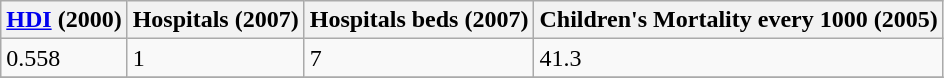<table class="wikitable" border="1">
<tr>
<th><a href='#'>HDI</a> (2000)</th>
<th>Hospitals (2007)</th>
<th>Hospitals beds (2007)</th>
<th>Children's Mortality every 1000 (2005)</th>
</tr>
<tr>
<td>0.558</td>
<td>1</td>
<td>7</td>
<td>41.3</td>
</tr>
<tr>
</tr>
</table>
